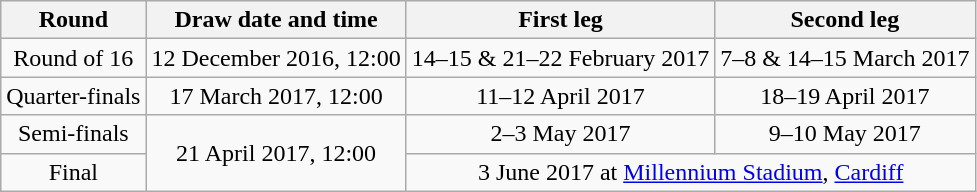<table class="wikitable" style="text-align:center">
<tr>
<th>Round</th>
<th>Draw date and time</th>
<th>First leg</th>
<th>Second leg</th>
</tr>
<tr>
<td>Round of 16</td>
<td>12 December 2016, 12:00</td>
<td>14–15 & 21–22 February 2017</td>
<td>7–8 & 14–15 March 2017</td>
</tr>
<tr>
<td>Quarter-finals</td>
<td>17 March 2017, 12:00</td>
<td>11–12 April 2017</td>
<td>18–19 April 2017</td>
</tr>
<tr>
<td>Semi-finals</td>
<td rowspan=2>21 April 2017, 12:00</td>
<td>2–3 May 2017</td>
<td>9–10 May 2017</td>
</tr>
<tr>
<td>Final</td>
<td colspan=2>3 June 2017 at <a href='#'>Millennium Stadium</a>, <a href='#'>Cardiff</a></td>
</tr>
</table>
